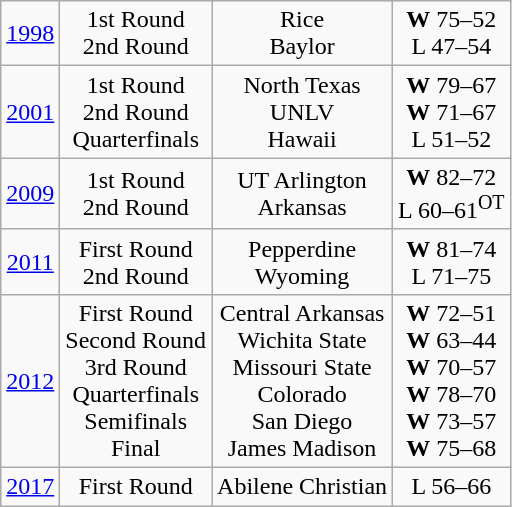<table class="wikitable">
<tr align="center">
<td><a href='#'>1998</a></td>
<td>1st Round<br>2nd Round</td>
<td>Rice<br>Baylor</td>
<td><strong>W</strong> 75–52<br> L 47–54</td>
</tr>
<tr align="center">
<td><a href='#'>2001</a></td>
<td>1st Round<br>2nd Round<br>Quarterfinals</td>
<td>North Texas<br>UNLV<br>Hawaii</td>
<td><strong>W</strong> 79–67<br><strong>W</strong> 71–67<br> L 51–52</td>
</tr>
<tr align="center">
<td><a href='#'>2009</a></td>
<td>1st Round<br>2nd Round</td>
<td>UT Arlington<br>Arkansas</td>
<td><strong>W</strong> 82–72<br>L 60–61<sup>OT</sup></td>
</tr>
<tr align="center">
<td><a href='#'>2011</a></td>
<td>First Round<br>2nd Round</td>
<td>Pepperdine<br>Wyoming</td>
<td><strong>W</strong> 81–74<br> L 71–75</td>
</tr>
<tr align="center">
<td><a href='#'>2012</a></td>
<td>First Round<br>Second Round<br>3rd Round<br>Quarterfinals<br>Semifinals<br>Final</td>
<td>Central Arkansas<br>Wichita State<br>Missouri State<br>Colorado<br>San Diego<br>James Madison</td>
<td><strong>W</strong> 72–51<br><strong>W</strong> 63–44<br><strong>W</strong> 70–57<br><strong>W</strong> 78–70<br><strong>W</strong> 73–57<br><strong>W</strong> 75–68</td>
</tr>
<tr align="center">
<td><a href='#'>2017</a></td>
<td>First Round</td>
<td>Abilene Christian</td>
<td>L 56–66</td>
</tr>
</table>
